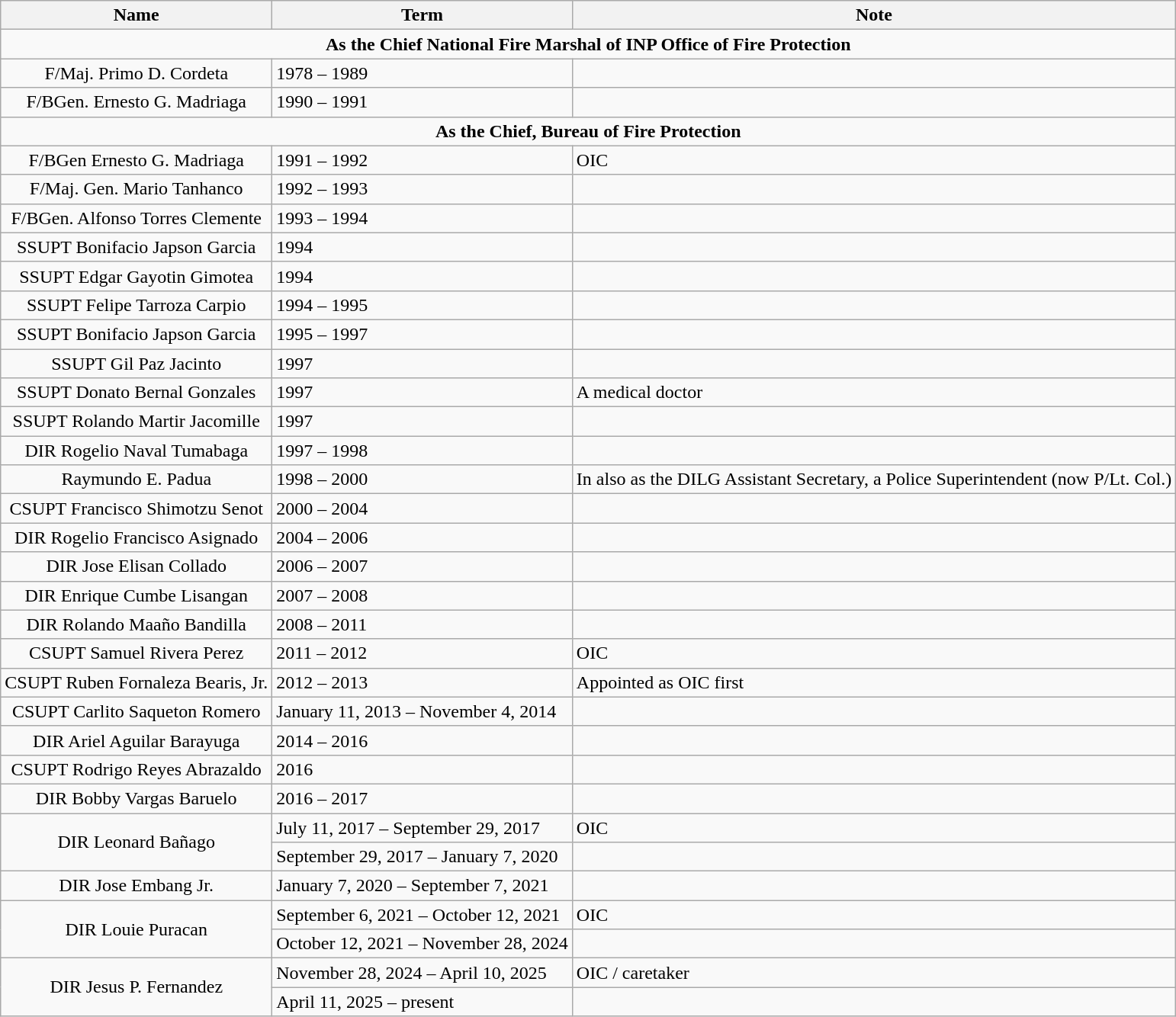<table class="wikitable sortable">
<tr>
<th>Name</th>
<th>Term</th>
<th>Note</th>
</tr>
<tr>
<td colspan="3" align="center"><strong>As the Chief National Fire Marshal of INP Office of Fire Protection</strong></td>
</tr>
<tr>
<td align="center">F/Maj. Primo D. Cordeta</td>
<td>1978 – 1989</td>
<td></td>
</tr>
<tr>
<td align="center">F/BGen. Ernesto G. Madriaga</td>
<td>1990 – 1991</td>
<td></td>
</tr>
<tr>
<td colspan="3" align="center"><strong>As the Chief, Bureau of Fire Protection</strong></td>
</tr>
<tr>
<td align="center">F/BGen Ernesto G. Madriaga</td>
<td>1991 – 1992</td>
<td>OIC</td>
</tr>
<tr>
<td align="center">F/Maj. Gen. Mario Tanhanco</td>
<td>1992 – 1993</td>
<td></td>
</tr>
<tr>
<td align="center">F/BGen. Alfonso Torres Clemente</td>
<td>1993 – 1994</td>
<td></td>
</tr>
<tr>
<td align="center">SSUPT Bonifacio Japson Garcia</td>
<td>1994</td>
<td></td>
</tr>
<tr>
<td align="center">SSUPT Edgar Gayotin Gimotea</td>
<td>1994</td>
<td></td>
</tr>
<tr>
<td align="center">SSUPT Felipe Tarroza Carpio</td>
<td>1994 – 1995</td>
<td></td>
</tr>
<tr>
<td align="center">SSUPT Bonifacio Japson Garcia</td>
<td>1995 – 1997</td>
<td></td>
</tr>
<tr>
<td align="center">SSUPT Gil Paz Jacinto</td>
<td>1997</td>
<td></td>
</tr>
<tr>
<td align="center">SSUPT Donato Bernal Gonzales</td>
<td>1997</td>
<td>A medical doctor</td>
</tr>
<tr>
<td align="center">SSUPT Rolando Martir Jacomille</td>
<td>1997</td>
<td></td>
</tr>
<tr>
<td align="center">DIR Rogelio Naval Tumabaga</td>
<td>1997 – 1998</td>
<td></td>
</tr>
<tr>
<td align="center">Raymundo E. Padua</td>
<td>1998 – 2000</td>
<td>In also as the DILG Assistant Secretary, a Police Superintendent (now P/Lt. Col.)</td>
</tr>
<tr>
<td align="center">CSUPT Francisco Shimotzu Senot </td>
<td>2000 – 2004</td>
<td></td>
</tr>
<tr>
<td align="center">DIR Rogelio Francisco Asignado </td>
<td>2004 – 2006</td>
<td></td>
</tr>
<tr>
<td align="center">DIR Jose Elisan Collado </td>
<td>2006 – 2007</td>
<td></td>
</tr>
<tr>
<td align="center">DIR Enrique Cumbe Lisangan </td>
<td>2007 – 2008</td>
<td></td>
</tr>
<tr>
<td align="center">DIR Rolando Maaño Bandilla </td>
<td>2008 – 2011</td>
<td></td>
</tr>
<tr>
<td align="center">CSUPT Samuel Rivera Perez </td>
<td>2011 – 2012</td>
<td>OIC</td>
</tr>
<tr>
<td align="center">CSUPT Ruben Fornaleza Bearis, Jr.</td>
<td>2012 – 2013</td>
<td>Appointed as OIC first</td>
</tr>
<tr>
<td align="center">CSUPT Carlito Saqueton Romero </td>
<td>January 11, 2013 – November 4, 2014</td>
<td></td>
</tr>
<tr>
<td align="center">DIR Ariel Aguilar Barayuga </td>
<td>2014 – 2016</td>
<td></td>
</tr>
<tr>
<td align="center">CSUPT Rodrigo Reyes Abrazaldo </td>
<td>2016</td>
<td></td>
</tr>
<tr>
<td align="center">DIR Bobby Vargas Baruelo </td>
<td>2016 – 2017</td>
<td></td>
</tr>
<tr>
<td rowspan="2" align="center">DIR Leonard Bañago </td>
<td>July 11, 2017 – September 29, 2017</td>
<td>OIC</td>
</tr>
<tr>
<td>September 29, 2017 – January 7, 2020</td>
<td></td>
</tr>
<tr>
<td align="center">DIR Jose Embang Jr.</td>
<td>January 7, 2020 – September 7, 2021</td>
<td></td>
</tr>
<tr>
<td rowspan="2" align="center">DIR Louie Puracan</td>
<td>September 6, 2021 – October 12, 2021</td>
<td>OIC</td>
</tr>
<tr>
<td>October 12, 2021 – November 28, 2024</td>
<td></td>
</tr>
<tr>
<td rowspan="2" align="center">DIR Jesus P. Fernandez</td>
<td>November 28, 2024 – April 10, 2025</td>
<td>OIC / caretaker</td>
</tr>
<tr>
<td>April 11, 2025 – present</td>
<td></td>
</tr>
</table>
